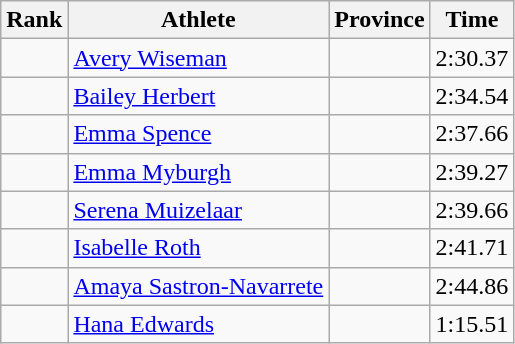<table class="wikitable sortable" style="text-align:center">
<tr>
<th>Rank</th>
<th>Athlete</th>
<th>Province</th>
<th>Time</th>
</tr>
<tr>
<td></td>
<td align=left><a href='#'>Avery Wiseman</a></td>
<td style="text-align:left;"></td>
<td>2:30.37</td>
</tr>
<tr>
<td></td>
<td align=left><a href='#'>Bailey Herbert</a></td>
<td style="text-align:left;"></td>
<td>2:34.54</td>
</tr>
<tr>
<td></td>
<td align=left><a href='#'>Emma Spence</a></td>
<td style="text-align:left;"></td>
<td>2:37.66</td>
</tr>
<tr>
<td></td>
<td align=left><a href='#'>Emma Myburgh</a></td>
<td style="text-align:left;"></td>
<td>2:39.27</td>
</tr>
<tr>
<td></td>
<td align=left><a href='#'>Serena Muizelaar</a></td>
<td style="text-align:left;"></td>
<td>2:39.66</td>
</tr>
<tr>
<td></td>
<td align=left><a href='#'>Isabelle Roth</a></td>
<td style="text-align:left;"></td>
<td>2:41.71</td>
</tr>
<tr>
<td></td>
<td align=left><a href='#'>Amaya Sastron-Navarrete</a></td>
<td style="text-align:left;"></td>
<td>2:44.86</td>
</tr>
<tr>
<td></td>
<td align=left><a href='#'>Hana Edwards</a></td>
<td style="text-align:left;"></td>
<td>1:15.51</td>
</tr>
</table>
